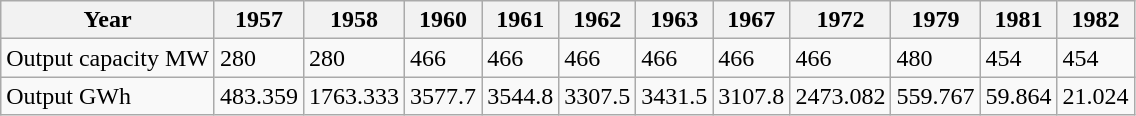<table class="wikitable">
<tr>
<th>Year</th>
<th>1957</th>
<th>1958</th>
<th>1960</th>
<th>1961</th>
<th>1962</th>
<th>1963</th>
<th>1967</th>
<th>1972</th>
<th>1979</th>
<th>1981</th>
<th>1982</th>
</tr>
<tr>
<td>Output capacity MW</td>
<td>280</td>
<td>280</td>
<td>466</td>
<td>466</td>
<td>466</td>
<td>466</td>
<td>466</td>
<td>466</td>
<td>480</td>
<td>454</td>
<td>454</td>
</tr>
<tr>
<td>Output GWh</td>
<td>483.359</td>
<td>1763.333</td>
<td>3577.7</td>
<td>3544.8</td>
<td>3307.5</td>
<td>3431.5</td>
<td>3107.8</td>
<td>2473.082</td>
<td>559.767</td>
<td>59.864</td>
<td>21.024</td>
</tr>
</table>
